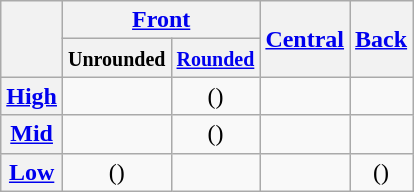<table class="wikitable" style="text-align:center">
<tr>
<th rowspan="2"></th>
<th colspan="2"><a href='#'>Front</a></th>
<th rowspan="2"><a href='#'>Central</a></th>
<th rowspan="2"><a href='#'>Back</a></th>
</tr>
<tr>
<th><small>Unrounded</small></th>
<th><small><a href='#'>Rounded</a></small></th>
</tr>
<tr>
<th><a href='#'>High</a></th>
<td></td>
<td>()</td>
<td></td>
<td></td>
</tr>
<tr>
<th><a href='#'>Mid</a></th>
<td></td>
<td>()</td>
<td></td>
<td></td>
</tr>
<tr>
<th><a href='#'>Low</a></th>
<td>()</td>
<td></td>
<td></td>
<td>()</td>
</tr>
</table>
